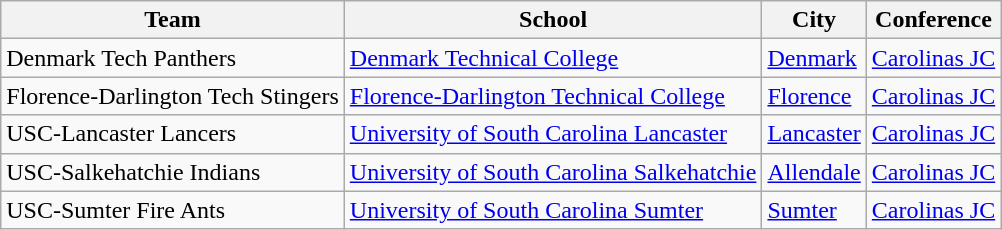<table class="sortable wikitable">
<tr>
<th>Team</th>
<th>School</th>
<th>City</th>
<th>Conference</th>
</tr>
<tr>
<td>Denmark Tech Panthers</td>
<td><a href='#'>Denmark Technical College</a></td>
<td><a href='#'>Denmark</a></td>
<td><a href='#'>Carolinas JC</a></td>
</tr>
<tr>
<td>Florence-Darlington Tech Stingers</td>
<td><a href='#'>Florence-Darlington Technical College</a></td>
<td><a href='#'>Florence</a></td>
<td><a href='#'>Carolinas JC</a></td>
</tr>
<tr>
<td>USC-Lancaster Lancers</td>
<td><a href='#'>University of South Carolina Lancaster</a></td>
<td><a href='#'>Lancaster</a></td>
<td><a href='#'>Carolinas JC</a></td>
</tr>
<tr>
<td>USC-Salkehatchie Indians</td>
<td><a href='#'>University of South Carolina Salkehatchie</a></td>
<td><a href='#'>Allendale</a></td>
<td><a href='#'>Carolinas JC</a></td>
</tr>
<tr>
<td>USC-Sumter Fire Ants</td>
<td><a href='#'>University of South Carolina Sumter</a></td>
<td><a href='#'>Sumter</a></td>
<td><a href='#'>Carolinas JC</a></td>
</tr>
</table>
